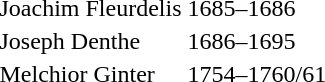<table>
<tr>
<td>Joachim Fleurdelis</td>
<td>1685–1686</td>
</tr>
<tr>
<td>Joseph Denthe</td>
<td>1686–1695</td>
</tr>
<tr>
<td>Melchior Ginter</td>
<td>1754–1760/61</td>
</tr>
</table>
